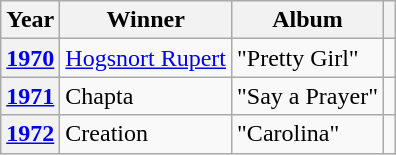<table class="wikitable">
<tr>
<th scope="col">Year</th>
<th scope="col">Winner</th>
<th scope="col">Album</th>
<th scope="col"></th>
</tr>
<tr>
<th scope="row"><a href='#'>1970</a></th>
<td><a href='#'>Hogsnort Rupert</a></td>
<td>"Pretty Girl"</td>
<td align="center"></td>
</tr>
<tr>
<th scope="row"><a href='#'>1971</a></th>
<td>Chapta</td>
<td>"Say a Prayer"</td>
<td align="center"></td>
</tr>
<tr>
<th scope="row"><a href='#'>1972</a></th>
<td>Creation</td>
<td>"Carolina"</td>
<td align="center"></td>
</tr>
</table>
